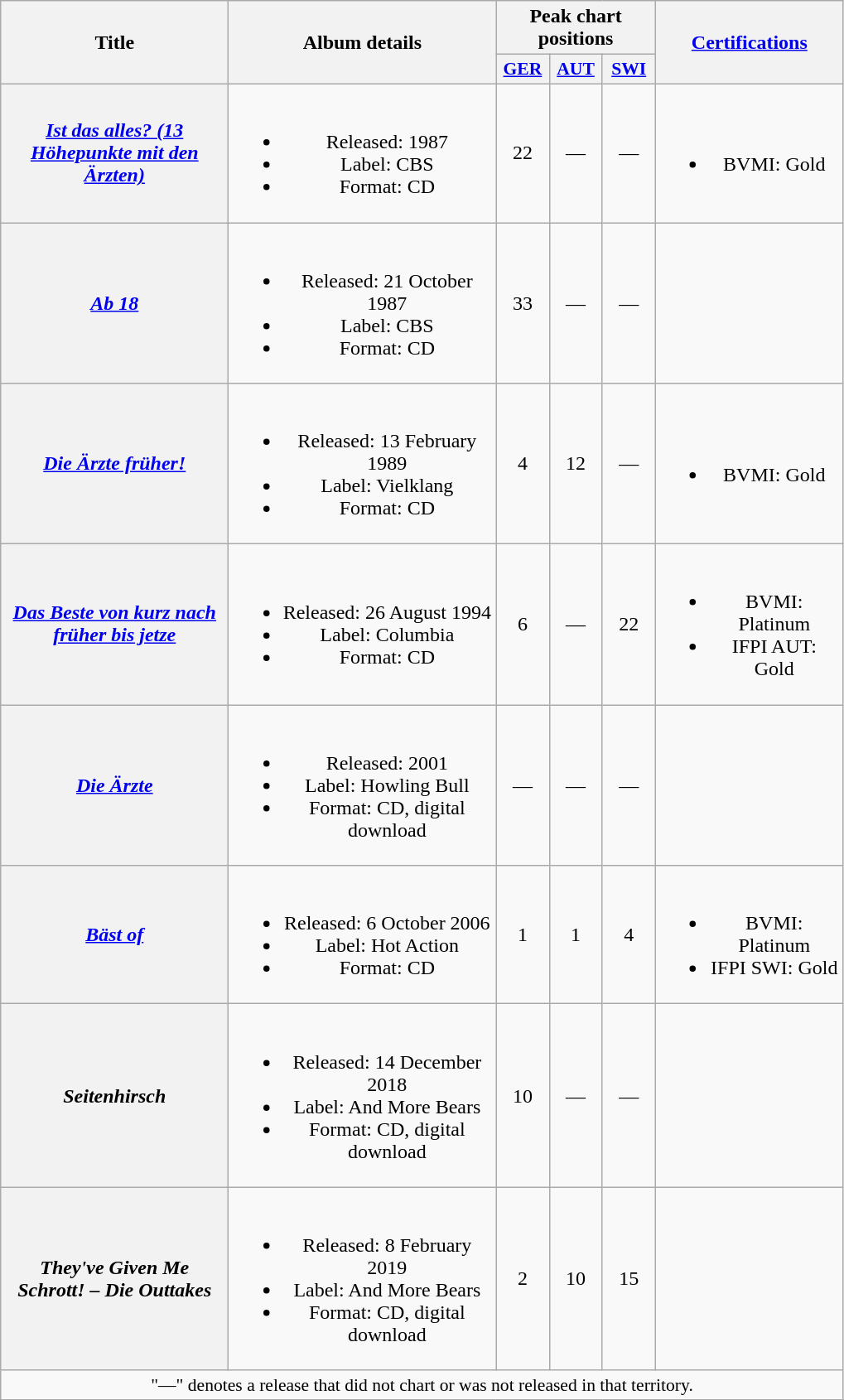<table class="wikitable plainrowheaders" style="text-align:center;">
<tr>
<th scope="col" rowspan="2" style="width:11em;">Title</th>
<th scope="col" rowspan="2" style="width:13em;">Album details</th>
<th scope="col" colspan="3">Peak chart positions</th>
<th scope="col" rowspan="2" style="width:9em;"><a href='#'>Certifications</a></th>
</tr>
<tr>
<th scope="col" style="width:2.5em;font-size:90%;"><a href='#'>GER</a><br></th>
<th scope="col" style="width:2.5em;font-size:90%;"><a href='#'>AUT</a><br></th>
<th scope="col" style="width:2.5em;font-size:90%;"><a href='#'>SWI</a><br></th>
</tr>
<tr>
<th scope="row"><em><a href='#'>Ist das alles? (13 Höhepunkte mit den Ärzten)</a></em></th>
<td><br><ul><li>Released: 1987</li><li>Label: CBS</li><li>Format: CD</li></ul></td>
<td>22</td>
<td>—</td>
<td>—</td>
<td><br><ul><li>BVMI: Gold</li></ul></td>
</tr>
<tr>
<th scope="row"><em><a href='#'>Ab 18</a></em></th>
<td><br><ul><li>Released: 21 October 1987</li><li>Label: CBS</li><li>Format: CD</li></ul></td>
<td>33</td>
<td>—</td>
<td>—</td>
<td></td>
</tr>
<tr>
<th scope="row"><em><a href='#'>Die Ärzte früher!</a></em></th>
<td><br><ul><li>Released: 13 February 1989</li><li>Label: Vielklang</li><li>Format: CD</li></ul></td>
<td>4</td>
<td>12</td>
<td>—</td>
<td><br><ul><li>BVMI: Gold</li></ul></td>
</tr>
<tr>
<th scope="row"><em><a href='#'>Das Beste von kurz nach früher bis jetze</a></em></th>
<td><br><ul><li>Released: 26 August 1994</li><li>Label: Columbia</li><li>Format: CD</li></ul></td>
<td>6</td>
<td>—</td>
<td>22</td>
<td><br><ul><li>BVMI: Platinum</li><li>IFPI AUT: Gold</li></ul></td>
</tr>
<tr>
<th scope="row"><em><a href='#'>Die Ärzte</a></em></th>
<td><br><ul><li>Released: 2001</li><li>Label: Howling Bull</li><li>Format: CD, digital download</li></ul></td>
<td>—</td>
<td>—</td>
<td>—</td>
<td></td>
</tr>
<tr>
<th scope="row"><em><a href='#'>Bäst of</a></em></th>
<td><br><ul><li>Released: 6 October 2006</li><li>Label: Hot Action</li><li>Format: CD</li></ul></td>
<td>1</td>
<td>1</td>
<td>4</td>
<td><br><ul><li>BVMI: Platinum</li><li>IFPI SWI: Gold</li></ul></td>
</tr>
<tr>
<th scope="row"><em>Seitenhirsch</em></th>
<td><br><ul><li>Released: 14 December 2018</li><li>Label: And More Bears</li><li>Format: CD, digital download</li></ul></td>
<td>10</td>
<td>—</td>
<td>—</td>
<td></td>
</tr>
<tr>
<th scope="row"><em>They've Given Me Schrott! – Die Outtakes</em></th>
<td><br><ul><li>Released: 8 February 2019</li><li>Label: And More Bears</li><li>Format: CD, digital download</li></ul></td>
<td>2</td>
<td>10</td>
<td>15</td>
<td></td>
</tr>
<tr>
<td colspan="15" style="font-size:90%">"—" denotes a release that did not chart or was not released in that territory.</td>
</tr>
</table>
